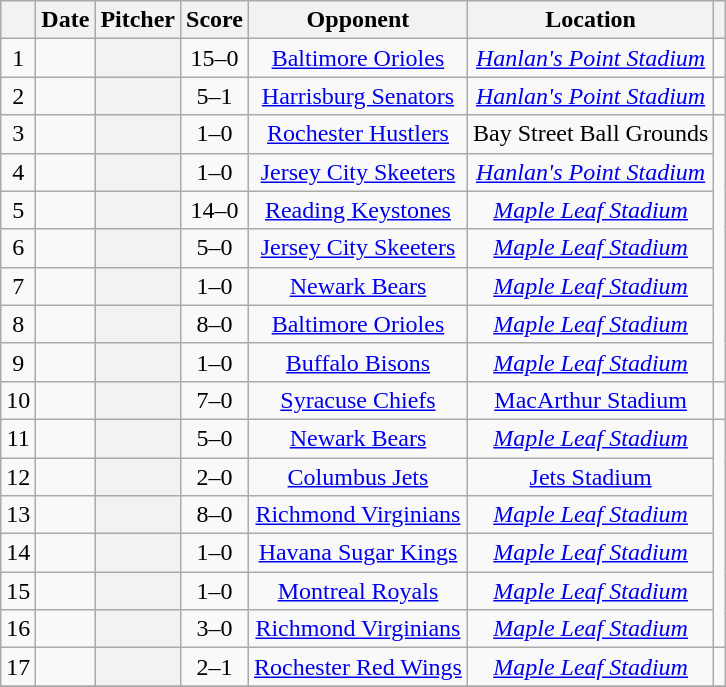<table class="wikitable sortable plainrowheaders" style="text-align:center">
<tr>
<th scope="col"></th>
<th scope="col">Date</th>
<th scope="col">Pitcher</th>
<th scope="col">Score</th>
<th scope="col">Opponent</th>
<th scope="col">Location</th>
<th scope="col" class="unsortable"></th>
</tr>
<tr>
<td>1</td>
<td></td>
<th scope="row" style="text-align:center"></th>
<td>15–0 </td>
<td><a href='#'>Baltimore Orioles</a></td>
<td><em><a href='#'>Hanlan's Point Stadium</a></em></td>
<td></td>
</tr>
<tr>
<td>2</td>
<td></td>
<th scope="row" style="text-align:center"></th>
<td>5–1 </td>
<td><a href='#'>Harrisburg Senators</a></td>
<td><em><a href='#'>Hanlan's Point Stadium</a></em></td>
<td></td>
</tr>
<tr>
<td>3</td>
<td></td>
<th scope="row" style="text-align:center"></th>
<td>1–0 </td>
<td><a href='#'>Rochester Hustlers</a></td>
<td>Bay Street Ball Grounds</td>
<td rowspan="7"></td>
</tr>
<tr>
<td>4</td>
<td></td>
<th scope="row" style="text-align:center"></th>
<td>1–0 </td>
<td><a href='#'>Jersey City Skeeters</a></td>
<td><em><a href='#'>Hanlan's Point Stadium</a></em></td>
</tr>
<tr>
<td>5</td>
<td></td>
<th scope="row" style="text-align:center"> </th>
<td>14–0</td>
<td><a href='#'>Reading Keystones</a></td>
<td><em><a href='#'>Maple Leaf Stadium</a></em></td>
</tr>
<tr>
<td>6</td>
<td></td>
<th scope="row" style="text-align:center"> </th>
<td>5–0 </td>
<td><a href='#'>Jersey City Skeeters</a></td>
<td><em><a href='#'>Maple Leaf Stadium</a></em></td>
</tr>
<tr>
<td>7</td>
<td></td>
<th scope="row" style="text-align:center"></th>
<td>1–0 </td>
<td><a href='#'>Newark Bears</a></td>
<td><em><a href='#'>Maple Leaf Stadium</a></em></td>
</tr>
<tr>
<td>8</td>
<td></td>
<th scope="row" style="text-align:center"></th>
<td>8–0</td>
<td><a href='#'>Baltimore Orioles</a></td>
<td><em><a href='#'>Maple Leaf Stadium</a></em></td>
</tr>
<tr>
<td>9</td>
<td></td>
<th scope="row" style="text-align:center"></th>
<td>1–0 </td>
<td><a href='#'>Buffalo Bisons</a></td>
<td><em><a href='#'>Maple Leaf Stadium</a></em></td>
</tr>
<tr>
<td>10</td>
<td></td>
<th scope="row" style="text-align:center"></th>
<td>7–0 </td>
<td><a href='#'>Syracuse Chiefs</a></td>
<td><a href='#'>MacArthur Stadium</a></td>
<td></td>
</tr>
<tr>
<td>11</td>
<td></td>
<th scope="row" style="text-align:center"></th>
<td>5–0 </td>
<td><a href='#'>Newark Bears</a></td>
<td><em><a href='#'>Maple Leaf Stadium</a></em></td>
<td rowspan="6"></td>
</tr>
<tr>
<td>12</td>
<td></td>
<th scope="row" style="text-align:center"></th>
<td>2–0 </td>
<td><a href='#'>Columbus Jets</a></td>
<td><a href='#'>Jets Stadium</a></td>
</tr>
<tr>
<td>13</td>
<td></td>
<th scope="row" style="text-align:center"></th>
<td>8–0</td>
<td><a href='#'>Richmond Virginians</a></td>
<td><em><a href='#'>Maple Leaf Stadium</a></em></td>
</tr>
<tr>
<td>14</td>
<td></td>
<th scope="row" style="text-align:center"></th>
<td>1–0 </td>
<td><a href='#'>Havana Sugar Kings</a></td>
<td><em><a href='#'>Maple Leaf Stadium</a></em></td>
</tr>
<tr>
<td>15</td>
<td></td>
<th scope="row" style="text-align:center"></th>
<td>1–0 </td>
<td><a href='#'>Montreal Royals</a></td>
<td><em><a href='#'>Maple Leaf Stadium</a></em></td>
</tr>
<tr>
<td>16</td>
<td></td>
<th scope="row" style="text-align:center"></th>
<td>3–0 </td>
<td><a href='#'>Richmond Virginians</a></td>
<td><em><a href='#'>Maple Leaf Stadium</a></em></td>
</tr>
<tr>
<td>17</td>
<td></td>
<th scope="row" style="text-align:center"></th>
<td>2–1</td>
<td><a href='#'>Rochester Red Wings</a></td>
<td><em><a href='#'>Maple Leaf Stadium</a></em></td>
<td></td>
</tr>
<tr>
</tr>
</table>
